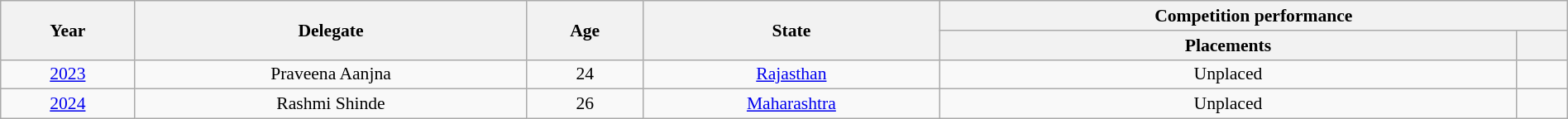<table class="wikitable" style="text-align:center; font-size:90%; width:100%;">
<tr>
<th rowspan="2">Year</th>
<th rowspan="2">Delegate</th>
<th rowspan="2">Age</th>
<th rowspan="2">State</th>
<th colspan="2">Competition performance</th>
</tr>
<tr>
<th>Placements</th>
<th></th>
</tr>
<tr>
<td><a href='#'>2023</a></td>
<td>Praveena Aanjna</td>
<td>24</td>
<td><a href='#'>Rajasthan</a></td>
<td>Unplaced</td>
<td style="background:;"></td>
</tr>
<tr>
<td><a href='#'>2024</a></td>
<td>Rashmi Shinde</td>
<td>26</td>
<td><a href='#'>Maharashtra</a></td>
<td>Unplaced</td>
<td></td>
</tr>
</table>
